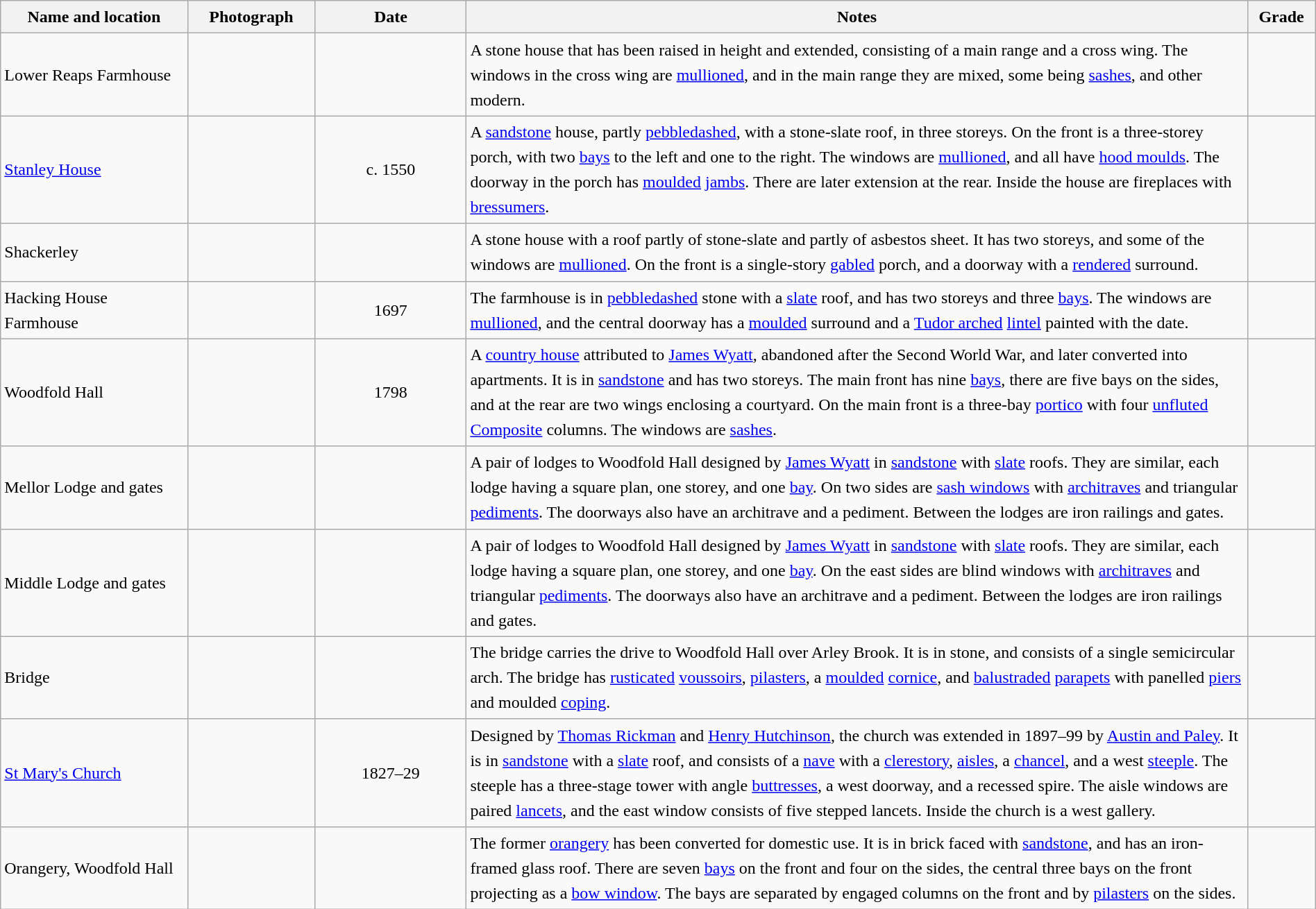<table class="wikitable sortable plainrowheaders" style="width:100%;border:0px;text-align:left;line-height:150%;">
<tr>
<th scope="col"  style="width:150px">Name and location</th>
<th scope="col"  style="width:100px" class="unsortable">Photograph</th>
<th scope="col"  style="width:120px">Date</th>
<th scope="col"  style="width:650px" class="unsortable">Notes</th>
<th scope="col"  style="width:50px">Grade</th>
</tr>
<tr>
<td>Lower Reaps Farmhouse<br><small></small></td>
<td></td>
<td align="center"></td>
<td>A stone house that has been raised in height and extended, consisting of a main range and a cross wing.  The windows in the cross wing are <a href='#'>mullioned</a>, and in the main range they are mixed, some being <a href='#'>sashes</a>, and other modern.</td>
<td align="center" ></td>
</tr>
<tr>
<td><a href='#'>Stanley House</a><br><small></small></td>
<td></td>
<td align="center">c. 1550</td>
<td>A <a href='#'>sandstone</a> house, partly <a href='#'>pebbledashed</a>, with a stone-slate roof, in three storeys.  On the front is a three-storey porch, with two <a href='#'>bays</a> to the left and one to the right.  The windows are <a href='#'>mullioned</a>, and all have <a href='#'>hood moulds</a>.  The doorway in the porch has <a href='#'>moulded</a> <a href='#'>jambs</a>.  There are later extension at the rear.  Inside the house are fireplaces with <a href='#'>bressumers</a>.</td>
<td align="center" ></td>
</tr>
<tr>
<td>Shackerley<br><small></small></td>
<td></td>
<td align="center"></td>
<td>A stone house with a roof partly of stone-slate and partly of asbestos sheet.  It has two storeys, and some of the windows are <a href='#'>mullioned</a>.  On the front is a single-story <a href='#'>gabled</a> porch, and a doorway with a <a href='#'>rendered</a> surround.</td>
<td align="center" ></td>
</tr>
<tr>
<td>Hacking House Farmhouse<br><small></small></td>
<td></td>
<td align="center">1697</td>
<td>The farmhouse is in <a href='#'>pebbledashed</a> stone with a <a href='#'>slate</a> roof, and has two storeys and three <a href='#'>bays</a>.  The windows are <a href='#'>mullioned</a>, and the central doorway has a <a href='#'>moulded</a> surround and a <a href='#'>Tudor arched</a> <a href='#'>lintel</a> painted with the date.</td>
<td align="center" ></td>
</tr>
<tr>
<td>Woodfold Hall<br><small></small></td>
<td></td>
<td align="center">1798</td>
<td>A <a href='#'>country house</a> attributed to <a href='#'>James Wyatt</a>, abandoned after the Second World War, and later converted into apartments.  It is in <a href='#'>sandstone</a> and has two storeys.  The main front has nine <a href='#'>bays</a>, there are five bays on the sides, and at the rear are two wings enclosing a courtyard.  On the main front is a three-bay <a href='#'>portico</a> with four <a href='#'>unfluted</a> <a href='#'>Composite</a> columns.  The windows are <a href='#'>sashes</a>.</td>
<td align="center" ></td>
</tr>
<tr>
<td>Mellor Lodge and gates<br><small></small></td>
<td></td>
<td align="center"></td>
<td>A pair of lodges to Woodfold Hall designed by <a href='#'>James Wyatt</a> in <a href='#'>sandstone</a> with <a href='#'>slate</a> roofs.  They are similar, each lodge having a square plan, one storey, and one <a href='#'>bay</a>.  On two sides are <a href='#'>sash windows</a> with <a href='#'>architraves</a> and triangular <a href='#'>pediments</a>.  The doorways also have an architrave and a pediment.  Between the lodges are iron railings and gates.</td>
<td align="center" ></td>
</tr>
<tr>
<td>Middle Lodge and gates<br><small></small></td>
<td></td>
<td align="center"></td>
<td>A pair of lodges to Woodfold Hall designed by <a href='#'>James Wyatt</a> in <a href='#'>sandstone</a> with <a href='#'>slate</a> roofs.  They are similar, each lodge having a square plan, one storey, and one <a href='#'>bay</a>.  On the east sides are blind windows with <a href='#'>architraves</a> and triangular <a href='#'>pediments</a>.  The doorways also have an architrave and a pediment.  Between the lodges are iron railings and gates.</td>
<td align="center" ></td>
</tr>
<tr>
<td>Bridge<br><small></small></td>
<td></td>
<td align="center"></td>
<td>The bridge carries the drive to Woodfold Hall over Arley Brook.  It is in stone, and consists of a single semicircular arch.  The bridge has <a href='#'>rusticated</a> <a href='#'>voussoirs</a>, <a href='#'>pilasters</a>, a <a href='#'>moulded</a> <a href='#'>cornice</a>, and <a href='#'>balustraded</a> <a href='#'>parapets</a> with panelled <a href='#'>piers</a> and moulded <a href='#'>coping</a>.</td>
<td align="center" ></td>
</tr>
<tr>
<td><a href='#'>St Mary's Church</a><br><small></small></td>
<td></td>
<td align="center">1827–29</td>
<td>Designed by <a href='#'>Thomas Rickman</a> and <a href='#'>Henry Hutchinson</a>, the church was extended in 1897–99 by <a href='#'>Austin and Paley</a>.  It is in <a href='#'>sandstone</a> with a <a href='#'>slate</a> roof, and consists of a <a href='#'>nave</a> with a <a href='#'>clerestory</a>, <a href='#'>aisles</a>, a <a href='#'>chancel</a>, and a west <a href='#'>steeple</a>.  The steeple has a three-stage tower with angle <a href='#'>buttresses</a>, a west doorway, and a recessed spire.  The aisle windows are paired <a href='#'>lancets</a>, and the east window consists of five stepped lancets.  Inside the church is a west gallery.</td>
<td align="center" ></td>
</tr>
<tr>
<td>Orangery, Woodfold Hall<br><small></small></td>
<td></td>
<td align="center"></td>
<td>The former <a href='#'>orangery</a> has been converted for domestic use.  It is in brick faced with <a href='#'>sandstone</a>, and has an iron-framed glass roof.  There are seven <a href='#'>bays</a> on the front and four on the sides, the central three bays on the front projecting as a <a href='#'>bow window</a>.  The bays are separated by engaged columns on the front and by <a href='#'>pilasters</a> on the sides.</td>
<td align="center" ></td>
</tr>
<tr>
</tr>
</table>
